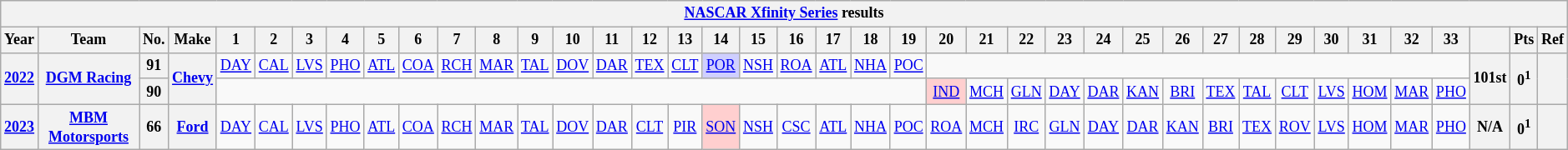<table class="wikitable" style="text-align:center; font-size:75%">
<tr>
<th colspan=40><a href='#'>NASCAR Xfinity Series</a> results</th>
</tr>
<tr>
<th>Year</th>
<th>Team</th>
<th>No.</th>
<th>Make</th>
<th>1</th>
<th>2</th>
<th>3</th>
<th>4</th>
<th>5</th>
<th>6</th>
<th>7</th>
<th>8</th>
<th>9</th>
<th>10</th>
<th>11</th>
<th>12</th>
<th>13</th>
<th>14</th>
<th>15</th>
<th>16</th>
<th>17</th>
<th>18</th>
<th>19</th>
<th>20</th>
<th>21</th>
<th>22</th>
<th>23</th>
<th>24</th>
<th>25</th>
<th>26</th>
<th>27</th>
<th>28</th>
<th>29</th>
<th>30</th>
<th>31</th>
<th>32</th>
<th>33</th>
<th></th>
<th>Pts</th>
<th>Ref</th>
</tr>
<tr>
<th rowspan=2><a href='#'>2022</a></th>
<th rowspan=2><a href='#'>DGM Racing</a></th>
<th>91</th>
<th rowspan=2><a href='#'>Chevy</a></th>
<td><a href='#'>DAY</a></td>
<td><a href='#'>CAL</a></td>
<td><a href='#'>LVS</a></td>
<td><a href='#'>PHO</a></td>
<td><a href='#'>ATL</a></td>
<td><a href='#'>COA</a></td>
<td><a href='#'>RCH</a></td>
<td><a href='#'>MAR</a></td>
<td><a href='#'>TAL</a></td>
<td><a href='#'>DOV</a></td>
<td><a href='#'>DAR</a></td>
<td><a href='#'>TEX</a></td>
<td><a href='#'>CLT</a></td>
<td style="background:#CFCFFF;"><a href='#'>POR</a><br></td>
<td><a href='#'>NSH</a></td>
<td><a href='#'>ROA</a></td>
<td><a href='#'>ATL</a></td>
<td><a href='#'>NHA</a></td>
<td><a href='#'>POC</a></td>
<td colspan=14></td>
<th rowspan=2>101st</th>
<th rowspan=2>0<sup>1</sup></th>
<th rowspan=2></th>
</tr>
<tr>
<th>90</th>
<td colspan=19></td>
<td style="background:#FFCFCF;"><a href='#'>IND</a><br></td>
<td><a href='#'>MCH</a></td>
<td><a href='#'>GLN</a></td>
<td><a href='#'>DAY</a></td>
<td><a href='#'>DAR</a></td>
<td><a href='#'>KAN</a></td>
<td><a href='#'>BRI</a></td>
<td><a href='#'>TEX</a></td>
<td><a href='#'>TAL</a></td>
<td><a href='#'>CLT</a></td>
<td><a href='#'>LVS</a></td>
<td><a href='#'>HOM</a></td>
<td><a href='#'>MAR</a></td>
<td><a href='#'>PHO</a></td>
</tr>
<tr>
<th><a href='#'>2023</a></th>
<th><a href='#'>MBM Motorsports</a></th>
<th>66</th>
<th><a href='#'>Ford</a></th>
<td><a href='#'>DAY</a></td>
<td><a href='#'>CAL</a></td>
<td><a href='#'>LVS</a></td>
<td><a href='#'>PHO</a></td>
<td><a href='#'>ATL</a></td>
<td><a href='#'>COA</a></td>
<td><a href='#'>RCH</a></td>
<td><a href='#'>MAR</a></td>
<td><a href='#'>TAL</a></td>
<td><a href='#'>DOV</a></td>
<td><a href='#'>DAR</a></td>
<td><a href='#'>CLT</a></td>
<td><a href='#'>PIR</a></td>
<td style="background:#FFCFCF;"><a href='#'>SON</a><br></td>
<td><a href='#'>NSH</a></td>
<td><a href='#'>CSC</a></td>
<td><a href='#'>ATL</a></td>
<td><a href='#'>NHA</a></td>
<td><a href='#'>POC</a></td>
<td><a href='#'>ROA</a></td>
<td><a href='#'>MCH</a></td>
<td><a href='#'>IRC</a></td>
<td><a href='#'>GLN</a></td>
<td><a href='#'>DAY</a></td>
<td><a href='#'>DAR</a></td>
<td><a href='#'>KAN</a></td>
<td><a href='#'>BRI</a></td>
<td><a href='#'>TEX</a></td>
<td><a href='#'>ROV</a></td>
<td><a href='#'>LVS</a></td>
<td><a href='#'>HOM</a></td>
<td><a href='#'>MAR</a></td>
<td><a href='#'>PHO</a></td>
<th>N/A</th>
<th>0<sup>1</sup></th>
<th></th>
</tr>
</table>
